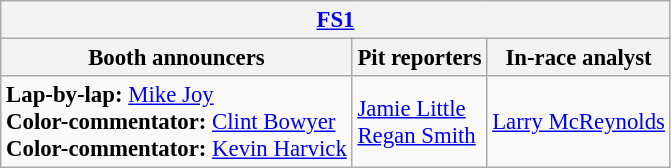<table class="wikitable" style="font-size: 95%">
<tr>
<th colspan="3"><a href='#'>FS1</a></th>
</tr>
<tr>
<th>Booth announcers</th>
<th>Pit reporters</th>
<th>In-race analyst</th>
</tr>
<tr>
<td><strong>Lap-by-lap:</strong> <a href='#'>Mike Joy</a><br><strong>Color-commentator:</strong> <a href='#'>Clint Bowyer</a><br><strong>Color-commentator:</strong> <a href='#'>Kevin Harvick</a></td>
<td><a href='#'>Jamie Little</a><br><a href='#'>Regan Smith</a></td>
<td><a href='#'>Larry McReynolds</a></td>
</tr>
</table>
